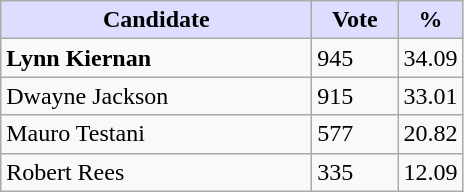<table class="wikitable">
<tr>
<th style="background:#ddf; width:200px;">Candidate</th>
<th style="background:#ddf; width:50px;">Vote</th>
<th style="background:#ddf; width:30px;">%</th>
</tr>
<tr>
<td><strong>Lynn Kiernan</strong></td>
<td>945</td>
<td>34.09</td>
</tr>
<tr>
<td>Dwayne Jackson</td>
<td>915</td>
<td>33.01</td>
</tr>
<tr>
<td>Mauro Testani</td>
<td>577</td>
<td>20.82</td>
</tr>
<tr>
<td>Robert Rees</td>
<td>335</td>
<td>12.09</td>
</tr>
</table>
